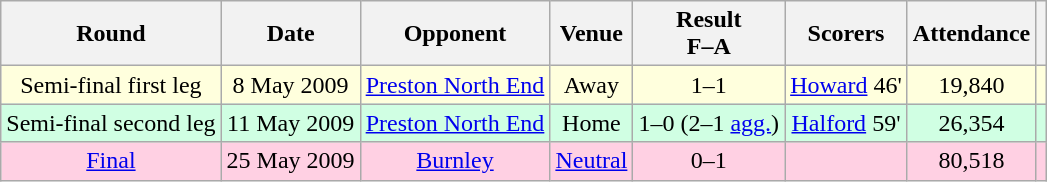<table class="wikitable" style="text-align:center">
<tr>
<th>Round</th>
<th>Date</th>
<th>Opponent</th>
<th>Venue</th>
<th>Result<br>F–A</th>
<th class="unsortable">Scorers</th>
<th>Attendance</th>
<th></th>
</tr>
<tr bgcolor="#ffffdd">
<td>Semi-final first leg</td>
<td>8 May 2009</td>
<td><a href='#'>Preston North End</a></td>
<td>Away</td>
<td>1–1</td>
<td><a href='#'>Howard</a> 46'</td>
<td>19,840</td>
<td></td>
</tr>
<tr bgcolor="#d0ffe3">
<td>Semi-final second leg</td>
<td>11 May 2009</td>
<td><a href='#'>Preston North End</a></td>
<td>Home</td>
<td>1–0 (2–1 <a href='#'>agg.</a>)</td>
<td><a href='#'>Halford</a> 59'</td>
<td>26,354</td>
<td></td>
</tr>
<tr bgcolor="#ffd0e3">
<td><a href='#'>Final</a></td>
<td>25 May 2009</td>
<td><a href='#'>Burnley</a></td>
<td><a href='#'>Neutral</a></td>
<td>0–1</td>
<td></td>
<td>80,518</td>
<td></td>
</tr>
</table>
